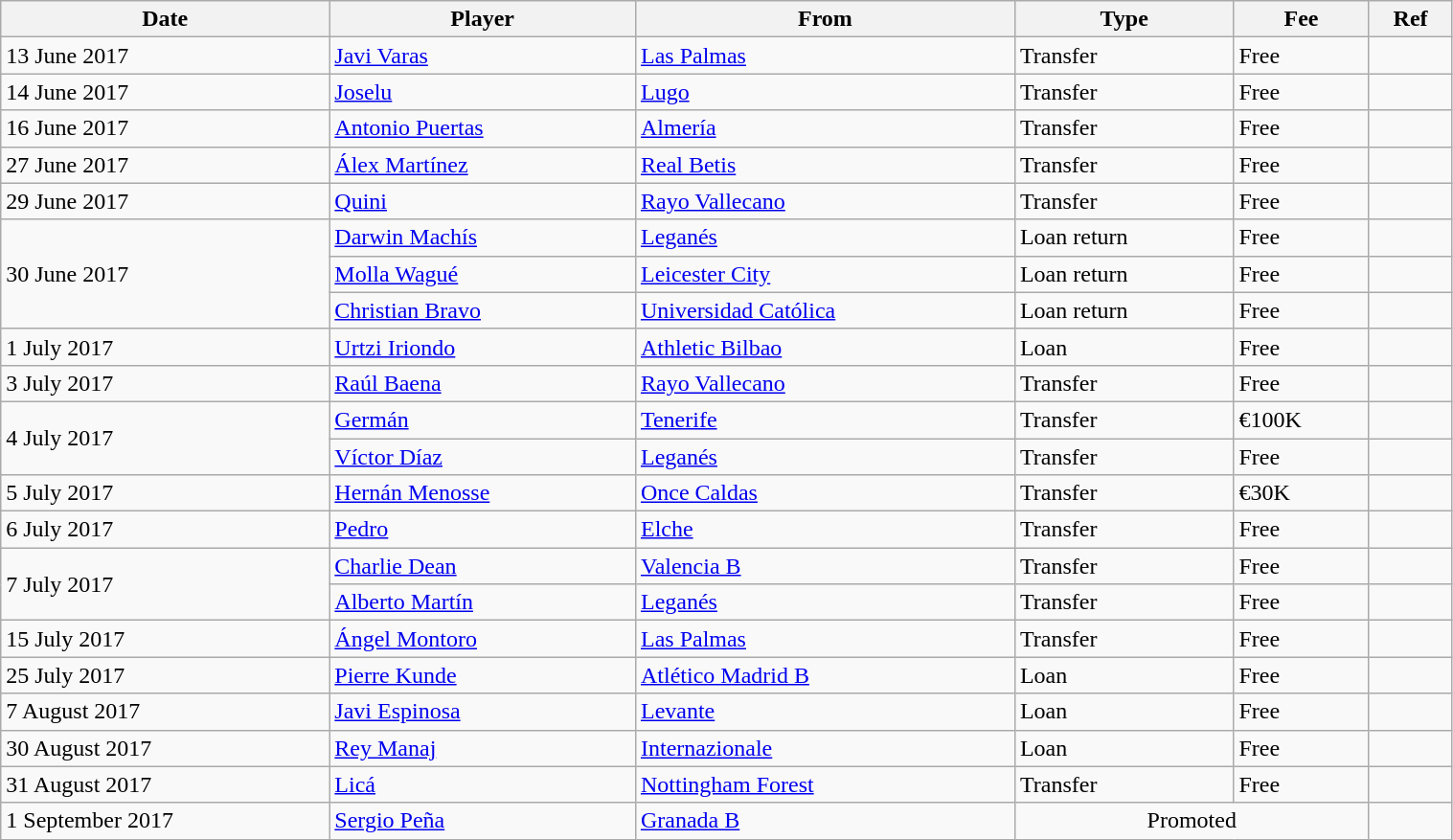<table class="wikitable" style="width:80%;">
<tr>
<th>Date</th>
<th>Player</th>
<th>From</th>
<th>Type</th>
<th>Fee</th>
<th>Ref</th>
</tr>
<tr>
<td>13 June 2017</td>
<td> <a href='#'>Javi Varas</a></td>
<td> <a href='#'>Las Palmas</a></td>
<td>Transfer</td>
<td>Free</td>
<td></td>
</tr>
<tr>
<td>14 June 2017</td>
<td> <a href='#'>Joselu</a></td>
<td> <a href='#'>Lugo</a></td>
<td>Transfer</td>
<td>Free</td>
<td></td>
</tr>
<tr>
<td>16 June 2017</td>
<td> <a href='#'>Antonio Puertas</a></td>
<td> <a href='#'>Almería</a></td>
<td>Transfer</td>
<td>Free</td>
<td></td>
</tr>
<tr>
<td>27 June 2017</td>
<td> <a href='#'>Álex Martínez</a></td>
<td> <a href='#'>Real Betis</a></td>
<td>Transfer</td>
<td>Free</td>
<td></td>
</tr>
<tr>
<td>29 June 2017</td>
<td> <a href='#'>Quini</a></td>
<td> <a href='#'>Rayo Vallecano</a></td>
<td>Transfer</td>
<td>Free</td>
<td></td>
</tr>
<tr>
<td rowspan="3">30 June 2017</td>
<td> <a href='#'>Darwin Machís</a></td>
<td> <a href='#'>Leganés</a></td>
<td>Loan return</td>
<td>Free</td>
<td></td>
</tr>
<tr>
<td> <a href='#'>Molla Wagué</a></td>
<td> <a href='#'>Leicester City</a></td>
<td>Loan return</td>
<td>Free</td>
<td></td>
</tr>
<tr>
<td> <a href='#'>Christian Bravo</a></td>
<td> <a href='#'>Universidad Católica</a></td>
<td>Loan return</td>
<td>Free</td>
<td></td>
</tr>
<tr>
<td>1 July 2017</td>
<td> <a href='#'>Urtzi Iriondo</a></td>
<td> <a href='#'>Athletic Bilbao</a></td>
<td>Loan</td>
<td>Free</td>
<td></td>
</tr>
<tr>
<td>3 July 2017</td>
<td> <a href='#'>Raúl Baena</a></td>
<td> <a href='#'>Rayo Vallecano</a></td>
<td>Transfer</td>
<td>Free</td>
<td></td>
</tr>
<tr>
<td rowspan="2">4 July 2017</td>
<td> <a href='#'>Germán</a></td>
<td> <a href='#'>Tenerife</a></td>
<td>Transfer</td>
<td>€100K</td>
<td></td>
</tr>
<tr>
<td> <a href='#'>Víctor Díaz</a></td>
<td> <a href='#'>Leganés</a></td>
<td>Transfer</td>
<td>Free</td>
<td></td>
</tr>
<tr>
<td>5 July 2017</td>
<td> <a href='#'>Hernán Menosse</a></td>
<td> <a href='#'>Once Caldas</a></td>
<td>Transfer</td>
<td>€30K</td>
<td></td>
</tr>
<tr>
<td>6 July 2017</td>
<td> <a href='#'>Pedro</a></td>
<td> <a href='#'>Elche</a></td>
<td>Transfer</td>
<td>Free</td>
<td></td>
</tr>
<tr>
<td rowspan="2">7 July 2017</td>
<td> <a href='#'>Charlie Dean</a></td>
<td> <a href='#'>Valencia B</a></td>
<td>Transfer</td>
<td>Free</td>
<td></td>
</tr>
<tr>
<td> <a href='#'>Alberto Martín</a></td>
<td> <a href='#'>Leganés</a></td>
<td>Transfer</td>
<td>Free</td>
<td></td>
</tr>
<tr>
<td>15 July 2017</td>
<td> <a href='#'>Ángel Montoro</a></td>
<td> <a href='#'>Las Palmas</a></td>
<td>Transfer</td>
<td>Free</td>
<td></td>
</tr>
<tr>
<td>25 July 2017</td>
<td> <a href='#'>Pierre Kunde</a></td>
<td> <a href='#'>Atlético Madrid B</a></td>
<td>Loan</td>
<td>Free</td>
<td></td>
</tr>
<tr>
<td>7 August 2017</td>
<td> <a href='#'>Javi Espinosa</a></td>
<td> <a href='#'>Levante</a></td>
<td>Loan</td>
<td>Free</td>
<td></td>
</tr>
<tr>
<td>30 August 2017</td>
<td> <a href='#'>Rey Manaj</a></td>
<td> <a href='#'>Internazionale</a></td>
<td>Loan</td>
<td>Free</td>
<td></td>
</tr>
<tr>
<td>31 August 2017</td>
<td> <a href='#'>Licá</a></td>
<td> <a href='#'>Nottingham Forest</a></td>
<td>Transfer</td>
<td>Free</td>
<td></td>
</tr>
<tr>
<td>1 September 2017</td>
<td> <a href='#'>Sergio Peña</a></td>
<td> <a href='#'>Granada B</a></td>
<td colspan="2" style="text-align:center;">Promoted</td>
<td></td>
</tr>
</table>
